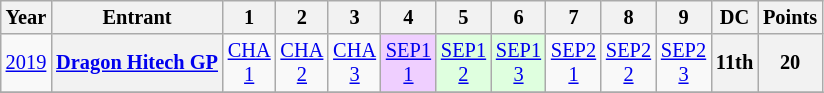<table class="wikitable" style="text-align:center; font-size:85%">
<tr>
<th>Year</th>
<th>Entrant</th>
<th>1</th>
<th>2</th>
<th>3</th>
<th>4</th>
<th>5</th>
<th>6</th>
<th>7</th>
<th>8</th>
<th>9</th>
<th>DC</th>
<th>Points</th>
</tr>
<tr>
<td><a href='#'>2019</a></td>
<th nowrap><a href='#'>Dragon Hitech GP</a></th>
<td><a href='#'>CHA<br>1</a></td>
<td><a href='#'>CHA<br>2</a></td>
<td><a href='#'>CHA<br>3</a></td>
<td style="background:#EFCFFF;"><a href='#'>SEP1<br>1</a><br></td>
<td style="background:#DFFFDF;"><a href='#'>SEP1<br>2</a><br></td>
<td style="background:#DFFFDF;"><a href='#'>SEP1<br>3</a><br></td>
<td><a href='#'>SEP2<br>1</a></td>
<td><a href='#'>SEP2<br>2</a></td>
<td><a href='#'>SEP2<br>3</a></td>
<th>11th</th>
<th>20</th>
</tr>
<tr>
</tr>
</table>
